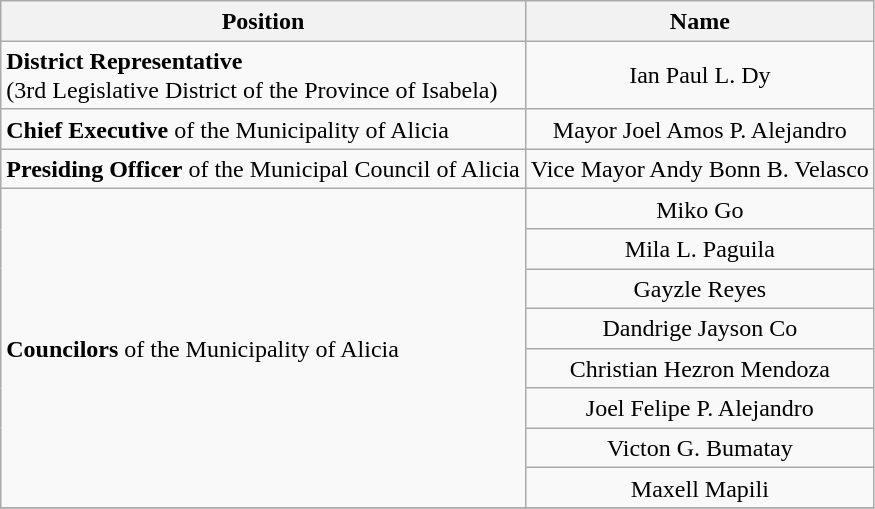<table class="wikitable" style="line-height:1.20em; font-size:100%;">
<tr>
<th>Position</th>
<th>Name</th>
</tr>
<tr>
<td><strong>District Representative</strong><br>(3rd Legislative District of the Province of Isabela)</td>
<td style="text-align:center;">Ian Paul L. Dy</td>
</tr>
<tr>
<td><strong>Chief Executive</strong> of the Municipality of Alicia</td>
<td style="text-align:center;">Mayor Joel Amos P. Alejandro</td>
</tr>
<tr>
<td><strong>Presiding Officer</strong> of the Municipal Council of Alicia</td>
<td style="text-align:center;">Vice Mayor Andy Bonn B. Velasco</td>
</tr>
<tr>
<td rowspan=8><strong>Councilors</strong> of the Municipality of Alicia</td>
<td style="text-align:center;">Miko Go</td>
</tr>
<tr>
<td style="text-align:center;">Mila L. Paguila</td>
</tr>
<tr>
<td style="text-align:center;">Gayzle Reyes</td>
</tr>
<tr>
<td style="text-align:center;">Dandrige Jayson Co</td>
</tr>
<tr>
<td style="text-align:center;">Christian Hezron Mendoza</td>
</tr>
<tr>
<td style="text-align:center;">Joel Felipe P. Alejandro</td>
</tr>
<tr>
<td style="text-align:center;">Victon G. Bumatay</td>
</tr>
<tr>
<td style="text-align:center;">Maxell Mapili</td>
</tr>
<tr>
</tr>
</table>
